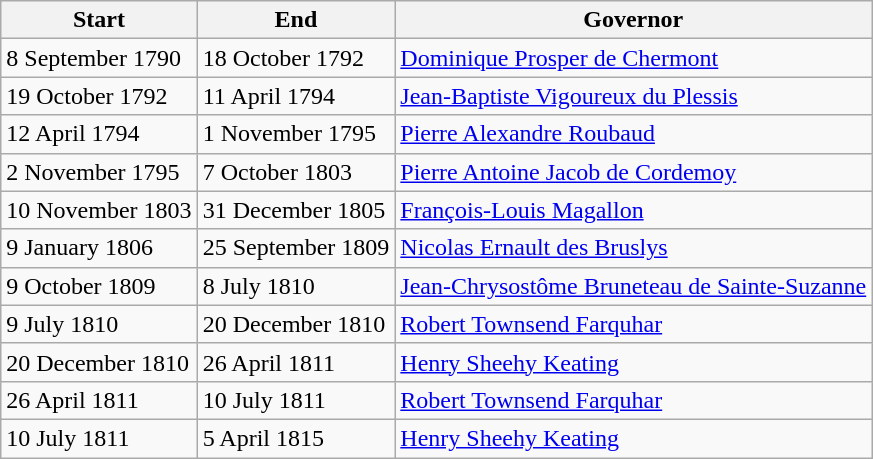<table class=wikitable>
<tr>
<th>Start</th>
<th>End</th>
<th>Governor</th>
</tr>
<tr>
<td>8 September 1790</td>
<td>18 October 1792</td>
<td><a href='#'>Dominique Prosper de Chermont</a></td>
</tr>
<tr --->
<td>19 October 1792</td>
<td>11 April 1794</td>
<td><a href='#'>Jean-Baptiste Vigoureux du Plessis</a></td>
</tr>
<tr>
<td>12 April 1794</td>
<td>1 November 1795</td>
<td><a href='#'>Pierre Alexandre Roubaud</a></td>
</tr>
<tr>
<td>2 November 1795</td>
<td>7 October 1803</td>
<td><a href='#'>Pierre Antoine Jacob de Cordemoy</a></td>
</tr>
<tr>
<td>10 November 1803</td>
<td>31 December 1805</td>
<td><a href='#'>François-Louis Magallon</a></td>
</tr>
<tr>
<td>9 January 1806</td>
<td>25 September 1809</td>
<td><a href='#'>Nicolas Ernault des Bruslys</a></td>
</tr>
<tr>
<td>9 October 1809</td>
<td>8 July 1810</td>
<td><a href='#'>Jean-Chrysostôme Bruneteau de Sainte-Suzanne</a></td>
</tr>
<tr>
<td>9 July 1810</td>
<td>20 December 1810</td>
<td><a href='#'>Robert Townsend Farquhar</a></td>
</tr>
<tr>
<td>20 December 1810</td>
<td>26 April 1811</td>
<td><a href='#'>Henry Sheehy Keating</a></td>
</tr>
<tr>
<td>26 April 1811</td>
<td>10 July 1811</td>
<td><a href='#'>Robert Townsend Farquhar</a></td>
</tr>
<tr>
<td>10 July 1811</td>
<td>5 April 1815</td>
<td><a href='#'>Henry Sheehy Keating</a></td>
</tr>
</table>
